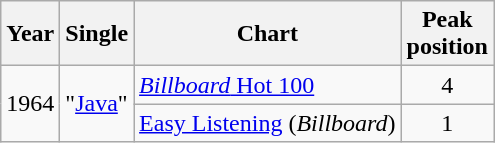<table class="wikitable">
<tr>
<th>Year</th>
<th>Single</th>
<th>Chart</th>
<th>Peak<br>position</th>
</tr>
<tr>
<td rowspan="2">1964</td>
<td rowspan="2">"<a href='#'>Java</a>"</td>
<td><a href='#'><em>Billboard</em> Hot 100</a></td>
<td align="center">4</td>
</tr>
<tr>
<td><a href='#'>Easy Listening</a> (<em>Billboard</em>)</td>
<td align="center">1</td>
</tr>
</table>
